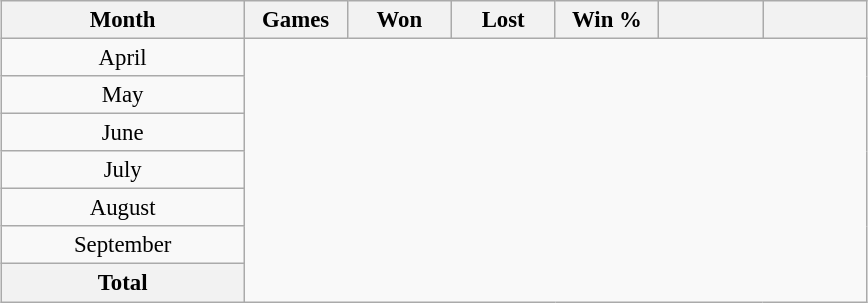<table class="wikitable" style="margin:1em auto; font-size:95%; text-align:center; width:38em;">
<tr>
<th width="28%">Month</th>
<th width="12%">Games</th>
<th width="12%">Won</th>
<th width="12%">Lost</th>
<th width="12%">Win %</th>
<th width="12%"></th>
<th width="12%"></th>
</tr>
<tr>
<td>April</td>
</tr>
<tr>
<td>May</td>
</tr>
<tr>
<td>June</td>
</tr>
<tr>
<td>July</td>
</tr>
<tr>
<td>August</td>
</tr>
<tr>
<td>September</td>
</tr>
<tr>
<th>Total</th>
</tr>
</table>
